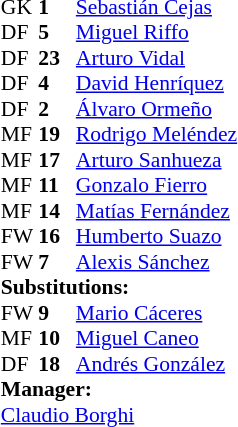<table style="font-size:90%; margin:0.2em auto;" cellspacing="0" cellpadding="0">
<tr>
<th width="25"></th>
<th width="25"></th>
</tr>
<tr>
<td>GK</td>
<td><strong>1</strong></td>
<td> <a href='#'>Sebastián Cejas</a></td>
</tr>
<tr>
<td>DF</td>
<td><strong>5</strong></td>
<td> <a href='#'>Miguel Riffo</a></td>
</tr>
<tr>
<td>DF</td>
<td><strong>23</strong></td>
<td> <a href='#'>Arturo Vidal</a></td>
<td></td>
<td></td>
</tr>
<tr>
<td>DF</td>
<td><strong>4</strong></td>
<td> <a href='#'>David Henríquez</a></td>
<td></td>
<td></td>
</tr>
<tr>
<td>DF</td>
<td><strong>2</strong></td>
<td> <a href='#'>Álvaro Ormeño</a></td>
<td></td>
<td></td>
</tr>
<tr>
<td>MF</td>
<td><strong>19</strong></td>
<td> <a href='#'>Rodrigo Meléndez</a></td>
<td></td>
<td> </td>
</tr>
<tr>
<td>MF</td>
<td><strong>17</strong></td>
<td> <a href='#'>Arturo Sanhueza</a></td>
</tr>
<tr>
<td>MF</td>
<td><strong>11</strong></td>
<td> <a href='#'>Gonzalo Fierro</a></td>
<td></td>
<td></td>
</tr>
<tr>
<td>MF</td>
<td><strong>14</strong></td>
<td> <a href='#'>Matías Fernández</a></td>
</tr>
<tr>
<td>FW</td>
<td><strong>16</strong></td>
<td> <a href='#'>Humberto Suazo</a></td>
</tr>
<tr>
<td>FW</td>
<td><strong>7</strong></td>
<td> <a href='#'>Alexis Sánchez</a></td>
<td></td>
<td></td>
</tr>
<tr>
<td colspan=3><strong>Substitutions:</strong></td>
</tr>
<tr>
<td>FW</td>
<td><strong>9</strong></td>
<td> <a href='#'>Mario Cáceres</a></td>
<td></td>
<td></td>
</tr>
<tr>
<td>MF</td>
<td><strong>10</strong></td>
<td> <a href='#'>Miguel Caneo</a></td>
<td></td>
<td></td>
</tr>
<tr>
<td>DF</td>
<td><strong>18</strong></td>
<td> <a href='#'>Andrés González</a></td>
<td></td>
<td></td>
</tr>
<tr>
<td colspan=3><strong>Manager:</strong></td>
</tr>
<tr>
<td colspan=4> <a href='#'>Claudio Borghi</a></td>
</tr>
</table>
